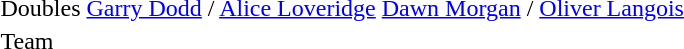<table>
<tr>
<td>Doubles</td>
<td> <a href='#'>Garry Dodd</a> / <a href='#'>Alice Loveridge</a></td>
<td> <a href='#'>Dawn Morgan</a> / <a href='#'>Oliver Langois</a></td>
<td><br></td>
</tr>
<tr>
<td>Team</td>
<td></td>
<td></td>
<td></td>
</tr>
</table>
